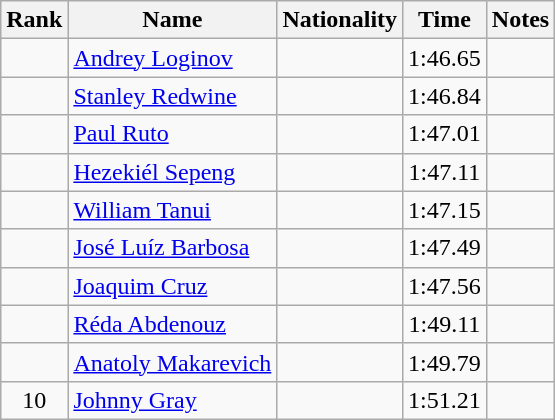<table class="wikitable sortable" style="text-align:center">
<tr>
<th>Rank</th>
<th>Name</th>
<th>Nationality</th>
<th>Time</th>
<th>Notes</th>
</tr>
<tr>
<td></td>
<td align=left><a href='#'>Andrey Loginov</a></td>
<td align=left></td>
<td>1:46.65</td>
<td></td>
</tr>
<tr>
<td></td>
<td align=left><a href='#'>Stanley Redwine</a></td>
<td align=left></td>
<td>1:46.84</td>
<td></td>
</tr>
<tr>
<td></td>
<td align=left><a href='#'>Paul Ruto</a></td>
<td align=left></td>
<td>1:47.01</td>
<td></td>
</tr>
<tr>
<td></td>
<td align=left><a href='#'>Hezekiél Sepeng</a></td>
<td align=left></td>
<td>1:47.11</td>
<td></td>
</tr>
<tr>
<td></td>
<td align=left><a href='#'>William Tanui</a></td>
<td align=left></td>
<td>1:47.15</td>
<td></td>
</tr>
<tr>
<td></td>
<td align=left><a href='#'>José Luíz Barbosa</a></td>
<td align=left></td>
<td>1:47.49</td>
<td></td>
</tr>
<tr>
<td></td>
<td align=left><a href='#'>Joaquim Cruz</a></td>
<td align=left></td>
<td>1:47.56</td>
<td></td>
</tr>
<tr>
<td></td>
<td align=left><a href='#'>Réda Abdenouz</a></td>
<td align=left></td>
<td>1:49.11</td>
<td></td>
</tr>
<tr>
<td></td>
<td align=left><a href='#'>Anatoly Makarevich</a></td>
<td align=left></td>
<td>1:49.79</td>
<td></td>
</tr>
<tr>
<td>10</td>
<td align=left><a href='#'>Johnny Gray</a></td>
<td align=left></td>
<td>1:51.21</td>
<td></td>
</tr>
</table>
